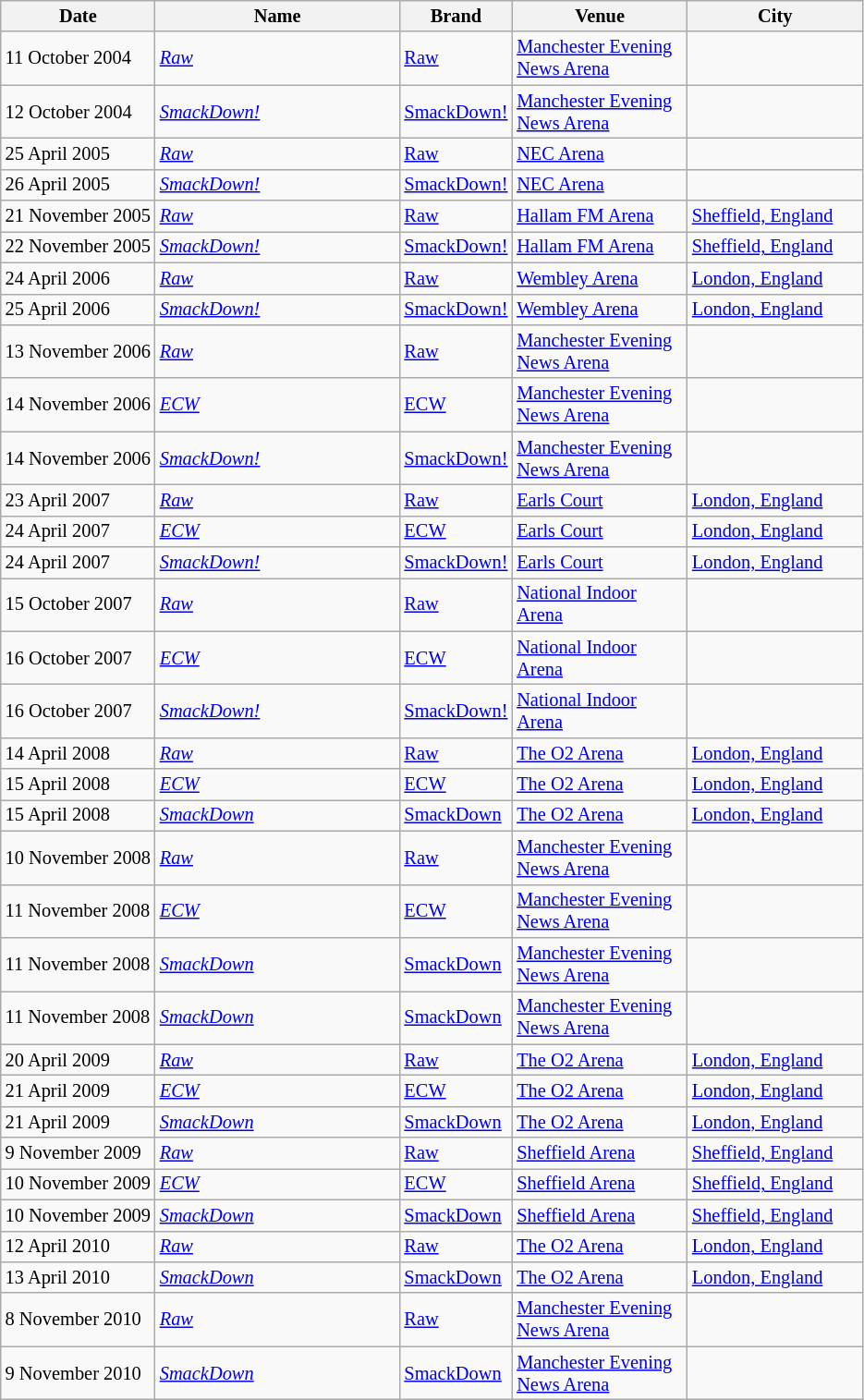<table class="wikitable" style="font-size:85%;">
<tr>
<th>Date</th>
<th width="170">Name</th>
<th>Brand</th>
<th width="120">Venue</th>
<th width="120">City</th>
</tr>
<tr>
<td>11 October 2004</td>
<td><a href='#'><em>Raw</em></a></td>
<td><a href='#'>Raw</a></td>
<td><a href='#'>Manchester Evening News Arena</a></td>
<td></td>
</tr>
<tr>
<td>12 October 2004<br></td>
<td><a href='#'><em>SmackDown!</em></a></td>
<td><a href='#'>SmackDown!</a></td>
<td><a href='#'>Manchester Evening News Arena</a></td>
<td></td>
</tr>
<tr>
<td>25 April 2005</td>
<td><a href='#'><em>Raw</em></a></td>
<td><a href='#'>Raw</a></td>
<td><a href='#'>NEC Arena</a></td>
<td></td>
</tr>
<tr>
<td>26 April 2005<br></td>
<td><a href='#'><em>SmackDown!</em></a></td>
<td><a href='#'>SmackDown!</a></td>
<td><a href='#'>NEC Arena</a></td>
<td></td>
</tr>
<tr>
<td>21 November 2005</td>
<td><a href='#'><em>Raw</em></a></td>
<td><a href='#'>Raw</a></td>
<td><a href='#'>Hallam FM Arena</a></td>
<td><a href='#'>Sheffield, England</a></td>
</tr>
<tr>
<td>22 November 2005<br></td>
<td><a href='#'><em>SmackDown!</em></a></td>
<td><a href='#'>SmackDown!</a></td>
<td><a href='#'>Hallam FM Arena</a></td>
<td><a href='#'>Sheffield, England</a></td>
</tr>
<tr>
<td>24 April 2006</td>
<td><a href='#'><em>Raw</em></a></td>
<td><a href='#'>Raw</a></td>
<td><a href='#'>Wembley Arena</a></td>
<td><a href='#'>London, England</a></td>
</tr>
<tr>
<td>25 April 2006<br></td>
<td><a href='#'><em>SmackDown!</em></a></td>
<td><a href='#'>SmackDown!</a></td>
<td><a href='#'>Wembley Arena</a></td>
<td><a href='#'>London, England</a></td>
</tr>
<tr>
<td>13 November 2006</td>
<td><a href='#'><em>Raw</em></a></td>
<td><a href='#'>Raw</a></td>
<td><a href='#'>Manchester Evening News Arena</a></td>
<td></td>
</tr>
<tr>
<td>14 November 2006</td>
<td><a href='#'><em>ECW</em></a></td>
<td><a href='#'>ECW</a></td>
<td><a href='#'>Manchester Evening News Arena</a></td>
<td></td>
</tr>
<tr>
<td>14 November 2006<br></td>
<td><a href='#'><em>SmackDown!</em></a></td>
<td><a href='#'>SmackDown!</a></td>
<td><a href='#'>Manchester Evening News Arena</a></td>
<td></td>
</tr>
<tr>
<td>23 April 2007</td>
<td><a href='#'><em>Raw</em></a></td>
<td><a href='#'>Raw</a></td>
<td><a href='#'>Earls Court</a></td>
<td><a href='#'>London, England</a></td>
</tr>
<tr>
<td>24 April 2007</td>
<td><a href='#'><em>ECW</em></a></td>
<td><a href='#'>ECW</a></td>
<td><a href='#'>Earls Court</a></td>
<td><a href='#'>London, England</a></td>
</tr>
<tr>
<td>24 April 2007<br></td>
<td><a href='#'><em>SmackDown!</em></a></td>
<td><a href='#'>SmackDown!</a></td>
<td><a href='#'>Earls Court</a></td>
<td><a href='#'>London, England</a></td>
</tr>
<tr>
<td>15 October 2007</td>
<td><a href='#'><em>Raw</em></a></td>
<td><a href='#'>Raw</a></td>
<td><a href='#'>National Indoor Arena</a></td>
<td></td>
</tr>
<tr>
<td>16 October 2007</td>
<td><a href='#'><em>ECW</em></a></td>
<td><a href='#'>ECW</a></td>
<td><a href='#'>National Indoor Arena</a></td>
<td></td>
</tr>
<tr>
<td>16 October 2007<br></td>
<td><a href='#'><em>SmackDown!</em></a></td>
<td><a href='#'>SmackDown!</a></td>
<td><a href='#'>National Indoor Arena</a></td>
<td></td>
</tr>
<tr>
<td>14 April 2008</td>
<td><a href='#'><em>Raw</em></a></td>
<td><a href='#'>Raw</a></td>
<td><a href='#'>The O2 Arena</a></td>
<td><a href='#'>London, England</a></td>
</tr>
<tr>
<td>15 April 2008</td>
<td><a href='#'><em>ECW</em></a></td>
<td><a href='#'>ECW</a></td>
<td><a href='#'>The O2 Arena</a></td>
<td><a href='#'>London, England</a></td>
</tr>
<tr>
<td>15 April 2008<br></td>
<td><a href='#'><em>SmackDown</em></a></td>
<td><a href='#'>SmackDown</a></td>
<td><a href='#'>The O2 Arena</a></td>
<td><a href='#'>London, England</a></td>
</tr>
<tr>
<td>10 November 2008</td>
<td><a href='#'><em>Raw</em></a></td>
<td><a href='#'>Raw</a></td>
<td><a href='#'>Manchester Evening News Arena</a></td>
<td></td>
</tr>
<tr>
<td>11 November 2008</td>
<td><a href='#'><em>ECW</em></a></td>
<td><a href='#'>ECW</a></td>
<td><a href='#'>Manchester Evening News Arena</a></td>
<td></td>
</tr>
<tr>
<td>11 November 2008<br></td>
<td><a href='#'><em>SmackDown</em></a></td>
<td><a href='#'>SmackDown</a></td>
<td><a href='#'>Manchester Evening News Arena</a></td>
<td></td>
</tr>
<tr>
<td>11 November 2008<br></td>
<td><a href='#'><em>SmackDown</em></a></td>
<td><a href='#'>SmackDown</a></td>
<td><a href='#'>Manchester Evening News Arena</a></td>
<td></td>
</tr>
<tr>
<td>20 April 2009</td>
<td><a href='#'><em>Raw</em></a></td>
<td><a href='#'>Raw</a></td>
<td><a href='#'>The O2 Arena</a></td>
<td><a href='#'>London, England</a></td>
</tr>
<tr>
<td>21 April 2009</td>
<td><a href='#'><em>ECW</em></a></td>
<td><a href='#'>ECW</a></td>
<td><a href='#'>The O2 Arena</a></td>
<td><a href='#'>London, England</a></td>
</tr>
<tr>
<td>21 April 2009<br></td>
<td><a href='#'><em>SmackDown</em></a></td>
<td><a href='#'>SmackDown</a></td>
<td><a href='#'>The O2 Arena</a></td>
<td><a href='#'>London, England</a></td>
</tr>
<tr>
<td>9 November 2009</td>
<td><a href='#'><em>Raw</em></a></td>
<td><a href='#'>Raw</a></td>
<td><a href='#'>Sheffield Arena</a></td>
<td><a href='#'>Sheffield, England</a></td>
</tr>
<tr>
<td>10 November 2009</td>
<td><a href='#'><em>ECW</em></a></td>
<td><a href='#'>ECW</a></td>
<td><a href='#'>Sheffield Arena</a></td>
<td><a href='#'>Sheffield, England</a></td>
</tr>
<tr>
<td>10 November 2009<br></td>
<td><a href='#'><em>SmackDown</em></a></td>
<td><a href='#'>SmackDown</a></td>
<td><a href='#'>Sheffield Arena</a></td>
<td><a href='#'>Sheffield, England</a></td>
</tr>
<tr>
<td>12 April 2010</td>
<td><a href='#'><em>Raw</em></a></td>
<td><a href='#'>Raw</a></td>
<td><a href='#'>The O2 Arena</a></td>
<td><a href='#'>London, England</a></td>
</tr>
<tr>
<td>13 April 2010<br></td>
<td><a href='#'><em>SmackDown</em></a></td>
<td><a href='#'>SmackDown</a></td>
<td><a href='#'>The O2 Arena</a></td>
<td><a href='#'>London, England</a></td>
</tr>
<tr>
<td>8 November 2010</td>
<td><a href='#'><em>Raw</em></a></td>
<td><a href='#'>Raw</a></td>
<td><a href='#'>Manchester Evening News Arena</a></td>
<td></td>
</tr>
<tr>
<td>9 November 2010<br></td>
<td><a href='#'><em>SmackDown</em></a></td>
<td><a href='#'>SmackDown</a></td>
<td><a href='#'>Manchester Evening News Arena</a></td>
<td></td>
</tr>
</table>
